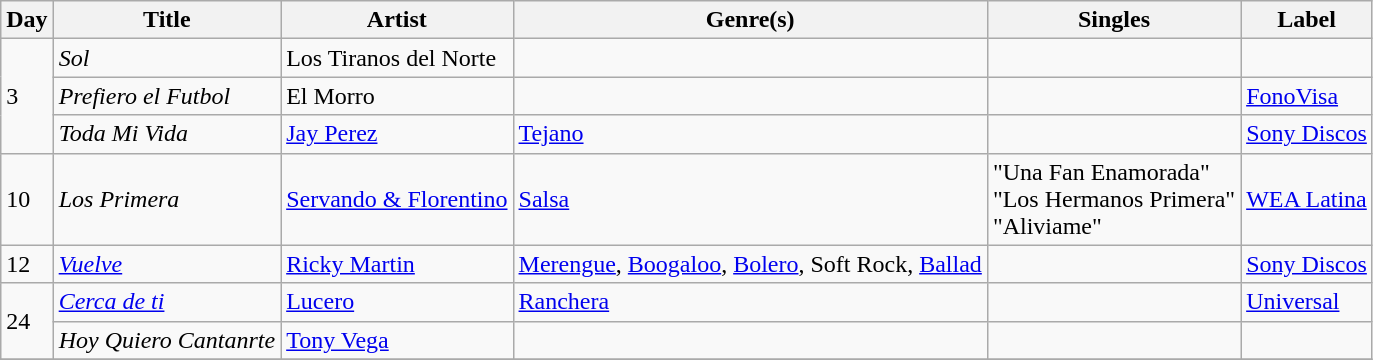<table class="wikitable sortable" style="text-align: left;">
<tr>
<th>Day</th>
<th>Title</th>
<th>Artist</th>
<th>Genre(s)</th>
<th>Singles</th>
<th>Label</th>
</tr>
<tr>
<td rowspan="3">3</td>
<td><em>Sol</em></td>
<td>Los Tiranos del Norte</td>
<td></td>
<td></td>
<td></td>
</tr>
<tr>
<td><em>Prefiero el Futbol</em></td>
<td>El Morro</td>
<td></td>
<td></td>
<td><a href='#'>FonoVisa</a></td>
</tr>
<tr>
<td><em>Toda Mi Vida</em></td>
<td><a href='#'>Jay Perez</a></td>
<td><a href='#'>Tejano</a></td>
<td></td>
<td><a href='#'>Sony Discos</a></td>
</tr>
<tr>
<td>10</td>
<td><em>Los Primera</em></td>
<td><a href='#'>Servando & Florentino</a></td>
<td><a href='#'>Salsa</a></td>
<td>"Una Fan Enamorada"<br>"Los Hermanos Primera"<br>"Aliviame"</td>
<td><a href='#'>WEA Latina</a></td>
</tr>
<tr>
<td>12</td>
<td><em><a href='#'>Vuelve</a></em></td>
<td><a href='#'>Ricky Martin</a></td>
<td><a href='#'>Merengue</a>, <a href='#'>Boogaloo</a>, <a href='#'>Bolero</a>, Soft Rock, <a href='#'>Ballad</a></td>
<td></td>
<td><a href='#'>Sony Discos</a></td>
</tr>
<tr>
<td rowspan="2">24</td>
<td><em><a href='#'>Cerca de ti</a></em></td>
<td><a href='#'>Lucero</a></td>
<td><a href='#'>Ranchera</a></td>
<td></td>
<td><a href='#'>Universal</a></td>
</tr>
<tr>
<td><em>Hoy Quiero Cantanrte</em></td>
<td><a href='#'>Tony Vega</a></td>
<td></td>
<td></td>
<td></td>
</tr>
<tr>
</tr>
</table>
